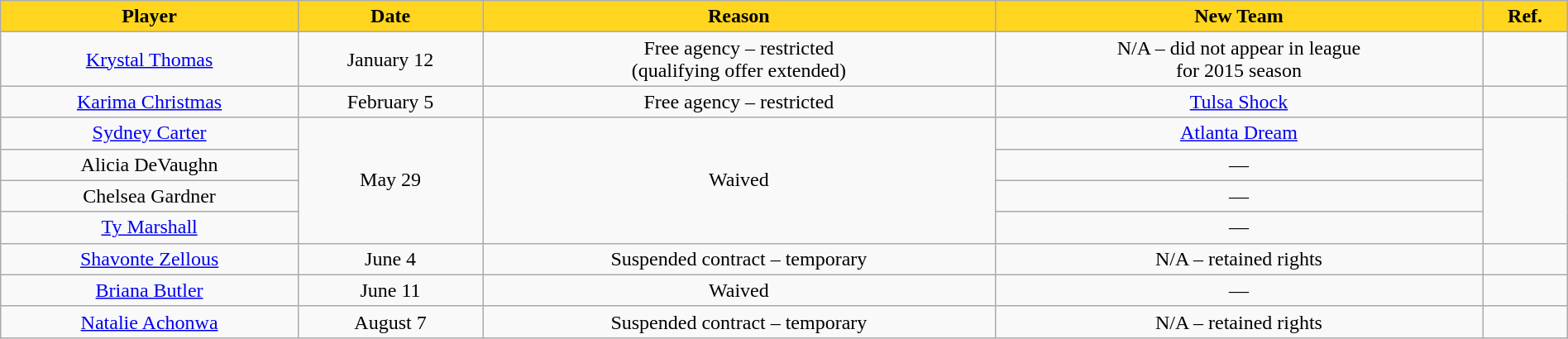<table class="wikitable sortable" style="text-align: center; width:100%">
<tr>
<th style="background:#FFD520; width="10%">Player</th>
<th style="background:#FFD520; width="10%">Date</th>
<th style="background:#FFD520; width="10%">Reason</th>
<th style="background:#FFD520; width="10%">New Team</th>
<th style="background:#FFD520; width="1%" class="unsortable">Ref.</th>
</tr>
<tr>
<td><a href='#'>Krystal Thomas</a></td>
<td>January 12</td>
<td>Free agency – restricted<br>(qualifying offer extended)</td>
<td>N/A – did not appear in league<br>for 2015 season</td>
<td></td>
</tr>
<tr>
<td><a href='#'>Karima Christmas</a></td>
<td>February 5</td>
<td>Free agency – restricted</td>
<td><a href='#'>Tulsa Shock</a></td>
<td></td>
</tr>
<tr>
<td><a href='#'>Sydney Carter</a></td>
<td rowspan=4>May 29</td>
<td rowspan=4>Waived</td>
<td><a href='#'>Atlanta Dream</a></td>
<td rowspan=4></td>
</tr>
<tr>
<td>Alicia DeVaughn</td>
<td>—</td>
</tr>
<tr>
<td>Chelsea Gardner</td>
<td>—</td>
</tr>
<tr>
<td><a href='#'>Ty Marshall</a></td>
<td>—</td>
</tr>
<tr>
<td><a href='#'>Shavonte Zellous</a></td>
<td>June 4</td>
<td>Suspended contract – temporary</td>
<td>N/A – retained rights</td>
<td></td>
</tr>
<tr>
<td><a href='#'>Briana Butler</a></td>
<td>June 11</td>
<td>Waived</td>
<td>—</td>
<td></td>
</tr>
<tr>
<td><a href='#'>Natalie Achonwa</a></td>
<td>August 7</td>
<td>Suspended contract – temporary</td>
<td>N/A – retained rights</td>
<td></td>
</tr>
</table>
